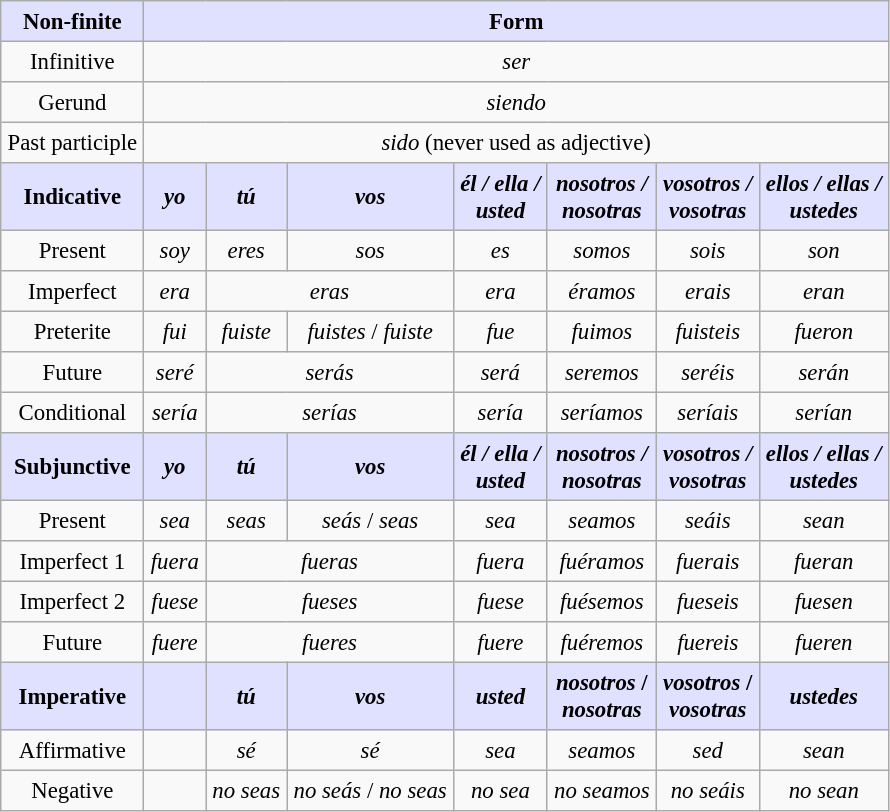<table border="2" cellpadding="4" cellspacing="0" style="margin: 1em 1em 1em 0; background: #f9f9f9; border: 1px #aaa solid; border-collapse: collapse; font-size: 95%;">
<tr>
<th bgcolor="#E0E0FF">Non-finite</th>
<th colspan="7" bgcolor="#E0E0FF">Form</th>
</tr>
<tr align = "center">
<td>Infinitive</td>
<td colspan="7"><em>ser</em></td>
</tr>
<tr align = "center">
<td>Gerund</td>
<td colspan="7"><em>siendo</em></td>
</tr>
<tr align = "center">
<td>Past participle</td>
<td colspan="7"><em>sido</em> (never used as adjective)</td>
</tr>
<tr>
<th bgcolor="#E0E0FF">Indicative</th>
<th bgcolor="#E0E0FF"><em>yo</em></th>
<th bgcolor="#E0E0FF"><em>tú</em></th>
<th bgcolor="#E0E0FF"><em>vos </em></th>
<th bgcolor="#E0E0FF"><em>él / ella /<br> usted</em></th>
<th bgcolor="#E0E0FF"><em>nosotros /<br>nosotras</em></th>
<th bgcolor="#E0E0FF"><em>vosotros /<br>vosotras</em></th>
<th bgcolor="#E0E0FF"><em>ellos / ellas /<br>ustedes</em></th>
</tr>
<tr align = "center">
<td>Present</td>
<td><em>soy</em></td>
<td><em>eres</em></td>
<td><em>sos</em></td>
<td><em>es</em></td>
<td><em>somos</em></td>
<td><em>sois</em></td>
<td><em>son</em></td>
</tr>
<tr align = "center">
<td>Imperfect</td>
<td><em>era</em></td>
<td colspan="2"><em>eras</em></td>
<td><em>era</em></td>
<td><em>éramos</em></td>
<td><em>erais</em></td>
<td><em>eran</em></td>
</tr>
<tr align = "center">
<td>Preterite</td>
<td><em>fui</em></td>
<td><em>fuiste</em></td>
<td><em>fuistes</em> / <em>fuiste</em></td>
<td><em>fue</em></td>
<td><em>fuimos</em></td>
<td><em>fuisteis</em></td>
<td><em>fueron</em></td>
</tr>
<tr align = "center">
<td>Future</td>
<td><em>seré</em></td>
<td colspan="2"><em>serás</em></td>
<td><em>será</em></td>
<td><em>seremos</em></td>
<td><em>seréis</em></td>
<td><em>serán</em></td>
</tr>
<tr align = "center">
<td>Conditional</td>
<td><em>sería</em></td>
<td colspan="2"><em>serías</em></td>
<td><em>sería</em></td>
<td><em>seríamos</em></td>
<td><em>seríais</em></td>
<td><em>serían</em></td>
</tr>
<tr align = "center">
<th bgcolor="#E0E0FF">Subjunctive</th>
<th bgcolor="#E0E0FF"><em>yo</em></th>
<th bgcolor="#E0E0FF"><em>tú</em></th>
<th bgcolor="#E0E0FF"><em>vos </em></th>
<th bgcolor="#E0E0FF"><em>él / ella /<br> usted</em></th>
<th bgcolor="#E0E0FF"><em>nosotros /<br>nosotras</em></th>
<th bgcolor="#E0E0FF"><em>vosotros /<br>vosotras</em></th>
<th bgcolor="#E0E0FF"><em>ellos / ellas /<br>ustedes</em></th>
</tr>
<tr align = "center">
<td>Present</td>
<td><em>sea</em></td>
<td><em>seas</em></td>
<td><em>seás</em> / <em>seas</em></td>
<td><em>sea</em></td>
<td><em>seamos</em></td>
<td><em>seáis</em></td>
<td><em>sean</em></td>
</tr>
<tr align = "center">
<td>Imperfect 1</td>
<td><em>fuera</em></td>
<td colspan="2"><em>fueras</em></td>
<td><em>fuera</em></td>
<td><em>fuéramos</em></td>
<td><em>fuerais</em></td>
<td><em>fueran</em></td>
</tr>
<tr align = "center">
<td>Imperfect 2</td>
<td><em>fuese</em></td>
<td colspan="2"><em>fueses</em></td>
<td><em>fuese</em></td>
<td><em>fuésemos</em></td>
<td><em>fueseis</em></td>
<td><em>fuesen</em></td>
</tr>
<tr align = "center">
<td>Future</td>
<td><em>fuere</em></td>
<td colspan="2"><em>fueres</em></td>
<td><em>fuere</em></td>
<td><em>fuéremos</em></td>
<td><em>fuereis</em></td>
<td><em>fueren</em></td>
</tr>
<tr align = "center">
<th bgcolor="#E0E0FF">Imperative</th>
<th bgcolor="#E0E0FF"> </th>
<th bgcolor="#E0E0FF"><em>tú</em></th>
<th bgcolor="#E0E0FF"><em>vos</em></th>
<th bgcolor="#E0E0FF"><em>usted</em></th>
<th bgcolor="#E0E0FF"><em>nosotros</em> /<br> <em>nosotras</em></th>
<th bgcolor="#E0E0FF"><em>vosotros</em> /<br><em>vosotras</em></th>
<th bgcolor="#E0E0FF"><em>ustedes</em></th>
</tr>
<tr align = "center">
<td>Affirmative</td>
<td> </td>
<td><em>sé</em></td>
<td><em>sé</em></td>
<td><em>sea</em></td>
<td><em>seamos</em></td>
<td><em>sed</em></td>
<td><em>sean</em></td>
</tr>
<tr align = "center">
<td>Negative</td>
<td> </td>
<td><em>no seas</em></td>
<td><em>no seás</em> / <em>no seas</em></td>
<td><em>no sea</em></td>
<td><em>no seamos</em></td>
<td><em>no seáis</em></td>
<td><em>no sean</em></td>
</tr>
</table>
